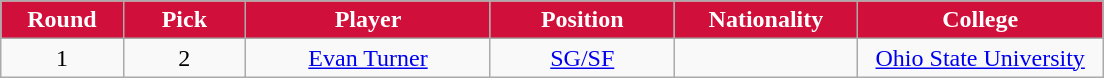<table class="wikitable sortable sortable">
<tr>
<th style="background:#D0103A; color:white" width="10%">Round</th>
<th style="background:#D0103A; color:white" width="10%">Pick</th>
<th style="background:#D0103A; color:white" width="20%">Player</th>
<th style="background:#D0103A; color:white" width="15%">Position</th>
<th style="background:#D0103A; color:white" width="15%">Nationality</th>
<th style="background:#D0103A; color:white" width="20%">College</th>
</tr>
<tr style="text-align: center">
<td>1</td>
<td>2</td>
<td><a href='#'>Evan Turner</a></td>
<td><a href='#'>SG/SF</a></td>
<td></td>
<td><a href='#'>Ohio State University</a></td>
</tr>
</table>
